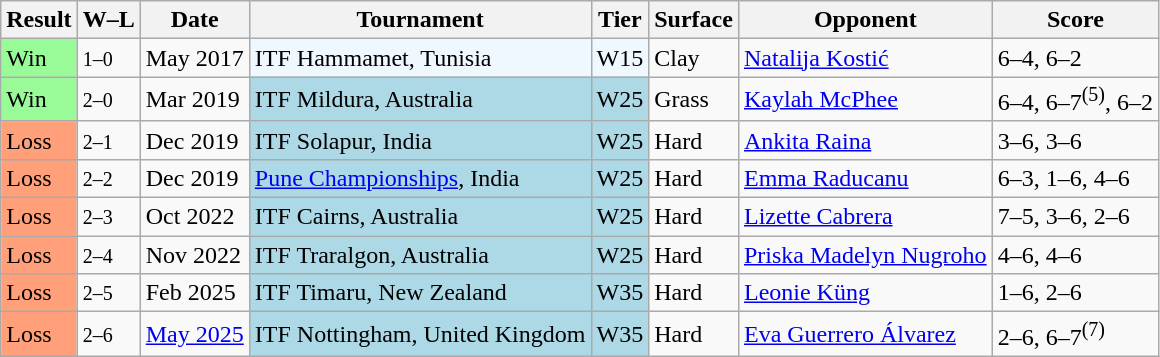<table class="sortable wikitable">
<tr>
<th>Result</th>
<th class="unsortable">W–L</th>
<th>Date</th>
<th>Tournament</th>
<th>Tier</th>
<th>Surface</th>
<th>Opponent</th>
<th class="unsortable">Score</th>
</tr>
<tr>
<td style="background:#98fb98;">Win</td>
<td><small>1–0</small></td>
<td>May 2017</td>
<td style="background:#f0f8ff;">ITF Hammamet, Tunisia</td>
<td style="background:#f0f8ff;">W15</td>
<td>Clay</td>
<td> <a href='#'>Natalija Kostić</a></td>
<td>6–4, 6–2</td>
</tr>
<tr>
<td style="background:#98fb98;">Win</td>
<td><small>2–0</small></td>
<td>Mar 2019</td>
<td style="background:lightblue;">ITF Mildura, Australia</td>
<td style="background:lightblue;">W25</td>
<td>Grass</td>
<td> <a href='#'>Kaylah McPhee</a></td>
<td>6–4, 6–7<sup>(5)</sup>, 6–2</td>
</tr>
<tr>
<td style="background:#ffa07a;">Loss</td>
<td><small>2–1</small></td>
<td>Dec 2019</td>
<td style="background:lightblue;">ITF Solapur, India</td>
<td style="background:lightblue;">W25</td>
<td>Hard</td>
<td> <a href='#'>Ankita Raina</a></td>
<td>3–6, 3–6</td>
</tr>
<tr>
<td style="background:#ffa07a;">Loss</td>
<td><small>2–2</small></td>
<td>Dec 2019</td>
<td style="background:lightblue;"><a href='#'>Pune Championships</a>, India</td>
<td style="background:lightblue;">W25</td>
<td>Hard</td>
<td> <a href='#'>Emma Raducanu</a></td>
<td>6–3, 1–6, 4–6</td>
</tr>
<tr>
<td style="background:#ffa07a;">Loss</td>
<td><small>2–3</small></td>
<td>Oct 2022</td>
<td style="background:lightblue;">ITF Cairns, Australia</td>
<td style="background:lightblue;">W25</td>
<td>Hard</td>
<td> <a href='#'>Lizette Cabrera</a></td>
<td>7–5, 3–6, 2–6</td>
</tr>
<tr>
<td style="background:#ffa07a;">Loss</td>
<td><small>2–4</small></td>
<td>Nov 2022</td>
<td style="background:lightblue;">ITF Traralgon, Australia</td>
<td style="background:lightblue;">W25</td>
<td>Hard</td>
<td> <a href='#'>Priska Madelyn Nugroho</a></td>
<td>4–6, 4–6</td>
</tr>
<tr>
<td style="background:#ffa07a;">Loss</td>
<td><small>2–5</small></td>
<td>Feb 2025</td>
<td style="background:lightblue;">ITF Timaru, New Zealand</td>
<td style="background:lightblue;">W35</td>
<td>Hard</td>
<td> <a href='#'>Leonie Küng</a></td>
<td>1–6, 2–6</td>
</tr>
<tr>
<td style="background:#ffa07a;">Loss</td>
<td><small>2–6</small></td>
<td><a href='#'>May 2025</a></td>
<td style="background:lightblue;">ITF Nottingham, United Kingdom</td>
<td style="background:lightblue;">W35</td>
<td>Hard</td>
<td> <a href='#'>Eva Guerrero Álvarez</a></td>
<td>2–6, 6–7<sup>(7)</sup></td>
</tr>
</table>
